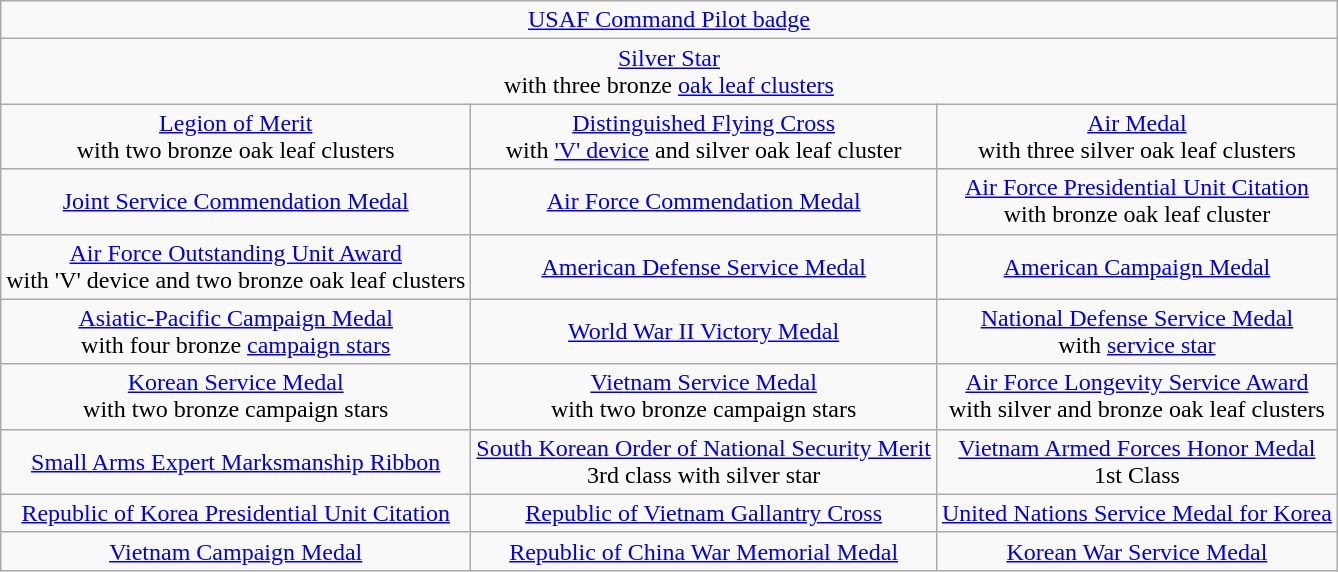<table class="wikitable" style="margin:1em auto; text-align:center;">
<tr>
<td colspan="3"><a href='#'>USAF Command Pilot badge</a></td>
</tr>
<tr>
<td colspan="3"><a href='#'>Silver Star</a><br>with three bronze <a href='#'>oak leaf clusters</a></td>
</tr>
<tr>
<td><a href='#'>Legion of Merit</a><br>with two bronze oak leaf clusters</td>
<td><a href='#'>Distinguished Flying Cross</a><br>with <a href='#'>'V' device</a> and silver oak leaf cluster</td>
<td><a href='#'>Air Medal</a><br>with three silver oak leaf clusters</td>
</tr>
<tr>
<td><a href='#'>Joint Service Commendation Medal</a></td>
<td><a href='#'>Air Force Commendation Medal</a></td>
<td><a href='#'>Air Force Presidential Unit Citation</a><br>with bronze oak leaf cluster</td>
</tr>
<tr>
<td><a href='#'>Air Force Outstanding Unit Award</a><br>with 'V' device and two bronze oak leaf clusters</td>
<td><a href='#'>American Defense Service Medal</a></td>
<td><a href='#'>American Campaign Medal</a></td>
</tr>
<tr>
<td><a href='#'>Asiatic-Pacific Campaign Medal</a><br>with four bronze <a href='#'>campaign stars</a></td>
<td><a href='#'>World War II Victory Medal</a></td>
<td><a href='#'>National Defense Service Medal</a><br>with <a href='#'>service star</a></td>
</tr>
<tr>
<td><a href='#'>Korean Service Medal</a><br>with two bronze campaign stars</td>
<td><a href='#'>Vietnam Service Medal</a><br>with two bronze campaign stars</td>
<td><a href='#'>Air Force Longevity Service Award</a><br>with silver and bronze oak leaf clusters</td>
</tr>
<tr>
<td><a href='#'>Small Arms Expert Marksmanship Ribbon</a></td>
<td><a href='#'>South Korean Order of National Security Merit</a><br>3rd class with silver star</td>
<td><a href='#'>Vietnam Armed Forces Honor Medal</a><br>1st Class</td>
</tr>
<tr>
<td><a href='#'>Republic of Korea Presidential Unit Citation</a></td>
<td><a href='#'>Republic of Vietnam Gallantry Cross</a></td>
<td><a href='#'>United Nations Service Medal for Korea</a></td>
</tr>
<tr>
<td><a href='#'>Vietnam Campaign Medal</a></td>
<td><a href='#'>Republic of China War Memorial Medal</a></td>
<td><a href='#'>Korean War Service Medal</a></td>
</tr>
</table>
